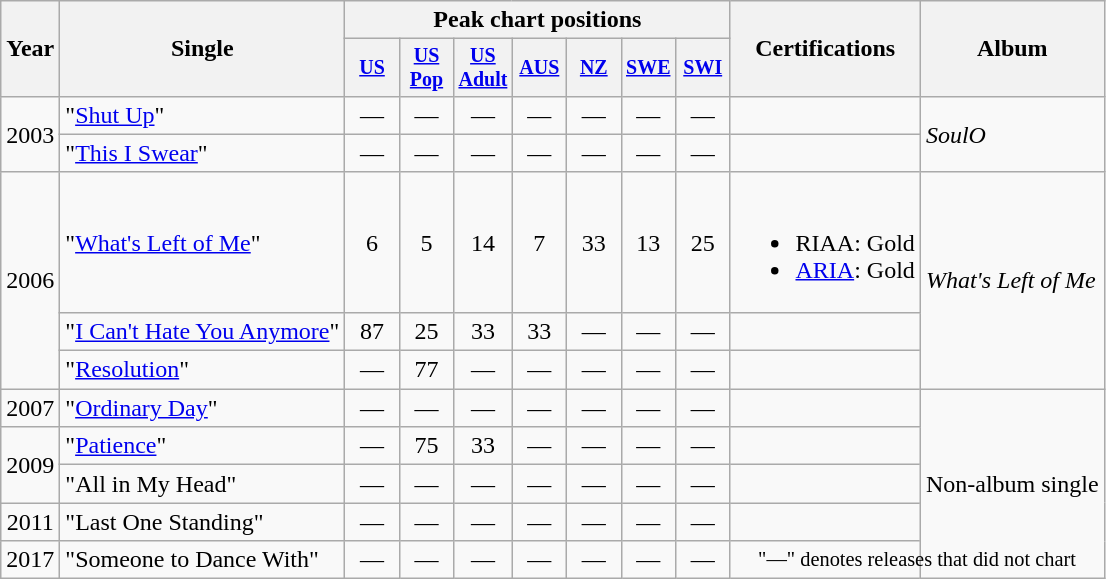<table class="wikitable" style="text-align:center;">
<tr>
<th rowspan="2">Year</th>
<th rowspan="2">Single</th>
<th colspan="7">Peak chart positions</th>
<th rowspan="2">Certifications</th>
<th rowspan="2">Album</th>
</tr>
<tr style="font-size:smaller;">
<th width="30"><a href='#'>US</a><br></th>
<th width="30"><a href='#'>US Pop</a><br></th>
<th width="30"><a href='#'>US Adult</a><br></th>
<th width="30"><a href='#'>AUS</a><br></th>
<th width="30"><a href='#'>NZ</a><br></th>
<th width="30"><a href='#'>SWE</a><br></th>
<th width="30"><a href='#'>SWI</a><br></th>
</tr>
<tr>
<td rowspan="2">2003</td>
<td align="left">"<a href='#'>Shut Up</a>"</td>
<td>—</td>
<td>—</td>
<td>—</td>
<td>—</td>
<td>—</td>
<td>—</td>
<td>—</td>
<td></td>
<td align="left" rowspan="2"><em>SoulO</em></td>
</tr>
<tr>
<td align="left">"<a href='#'>This I Swear</a>"</td>
<td>—</td>
<td>—</td>
<td>—</td>
<td>—</td>
<td>—</td>
<td>—</td>
<td>—</td>
<td></td>
</tr>
<tr>
<td rowspan="3">2006</td>
<td align="left">"<a href='#'>What's Left of Me</a>"</td>
<td>6</td>
<td>5</td>
<td>14</td>
<td>7</td>
<td>33</td>
<td>13</td>
<td>25</td>
<td><br><ul><li>RIAA: Gold</li><li><a href='#'>ARIA</a>: Gold</li></ul></td>
<td align="left" rowspan="3"><em>What's Left of Me</em></td>
</tr>
<tr>
<td align="left">"<a href='#'>I Can't Hate You Anymore</a>"</td>
<td>87</td>
<td>25</td>
<td>33</td>
<td>33</td>
<td>—</td>
<td>—</td>
<td>—</td>
<td></td>
</tr>
<tr>
<td align="left">"<a href='#'>Resolution</a>"</td>
<td>—</td>
<td>77</td>
<td>—</td>
<td>—</td>
<td>—</td>
<td>—</td>
<td>—</td>
<td></td>
</tr>
<tr>
<td>2007</td>
<td align="left">"<a href='#'>Ordinary Day</a>"</td>
<td>—</td>
<td>—</td>
<td>—</td>
<td>—</td>
<td>—</td>
<td>—</td>
<td>—</td>
<td></td>
<td align="left" rowspan="5">Non-album single</td>
</tr>
<tr>
<td rowspan="2">2009</td>
<td align="left">"<a href='#'>Patience</a>"</td>
<td>—</td>
<td>75</td>
<td>33</td>
<td>—</td>
<td>—</td>
<td>—</td>
<td>—</td>
<td></td>
</tr>
<tr>
<td align="left">"All in My Head"</td>
<td>—</td>
<td>—</td>
<td>—</td>
<td>—</td>
<td>—</td>
<td>—</td>
<td>—</td>
<td></td>
</tr>
<tr>
<td>2011</td>
<td align="left">"Last One Standing"</td>
<td>—</td>
<td>—</td>
<td>—</td>
<td>—</td>
<td>—</td>
<td>—</td>
<td>—</td>
<td></td>
</tr>
<tr>
<td>2017</td>
<td align="left">"Someone to Dance With"</td>
<td>—</td>
<td>—</td>
<td>—</td>
<td>—</td>
<td>—</td>
<td>—</td>
<td>—</td>
<td colspan="11" style="font-size:85%">"—" denotes releases that did not chart</td>
</tr>
</table>
